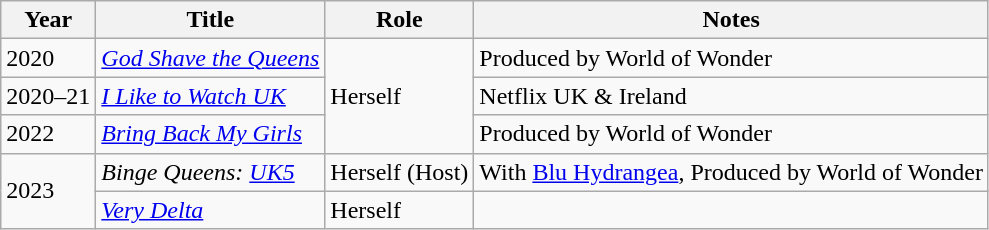<table class="wikitable">
<tr>
<th>Year</th>
<th>Title</th>
<th>Role</th>
<th>Notes</th>
</tr>
<tr>
<td>2020</td>
<td><em><a href='#'>God Shave the Queens</a></em></td>
<td rowspan="3">Herself</td>
<td>Produced by World of Wonder</td>
</tr>
<tr>
<td>2020–21</td>
<td><em><a href='#'>I Like to Watch UK</a></em></td>
<td>Netflix UK & Ireland</td>
</tr>
<tr>
<td>2022</td>
<td><em><a href='#'>Bring Back My Girls</a></em></td>
<td>Produced by World of Wonder</td>
</tr>
<tr>
<td rowspan="2">2023</td>
<td><em>Binge Queens: <a href='#'>UK5</a></em></td>
<td>Herself (Host)</td>
<td>With <a href='#'>Blu Hydrangea</a>, Produced by World of Wonder</td>
</tr>
<tr>
<td><em><a href='#'>Very Delta</a></em></td>
<td>Herself</td>
<td></td>
</tr>
</table>
